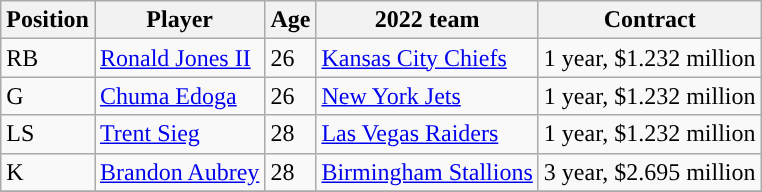<table class="wikitable">
<tr>
<th>Position</th>
<th>Player</th>
<th>Age</th>
<th>2022 team</th>
<th>Contract</th>
</tr>
<tr>
<td>RB</td>
<td><a href='#'>Ronald Jones II</a></td>
<td>26</td>
<td><a href='#'>Kansas City Chiefs</a></td>
<td>1 year, $1.232 million</td>
</tr>
<tr>
<td>G</td>
<td><a href='#'>Chuma Edoga</a></td>
<td>26</td>
<td><a href='#'>New York Jets</a></td>
<td>1 year, $1.232 million</td>
</tr>
<tr>
<td>LS</td>
<td><a href='#'>Trent Sieg</a></td>
<td>28</td>
<td><a href='#'>Las Vegas Raiders</a></td>
<td>1 year, $1.232 million</td>
</tr>
<tr>
<td>K</td>
<td><a href='#'>Brandon Aubrey</a></td>
<td>28</td>
<td><a href='#'>Birmingham Stallions</a></td>
<td>3 year, $2.695 million</td>
</tr>
<tr>
</tr>
</table>
